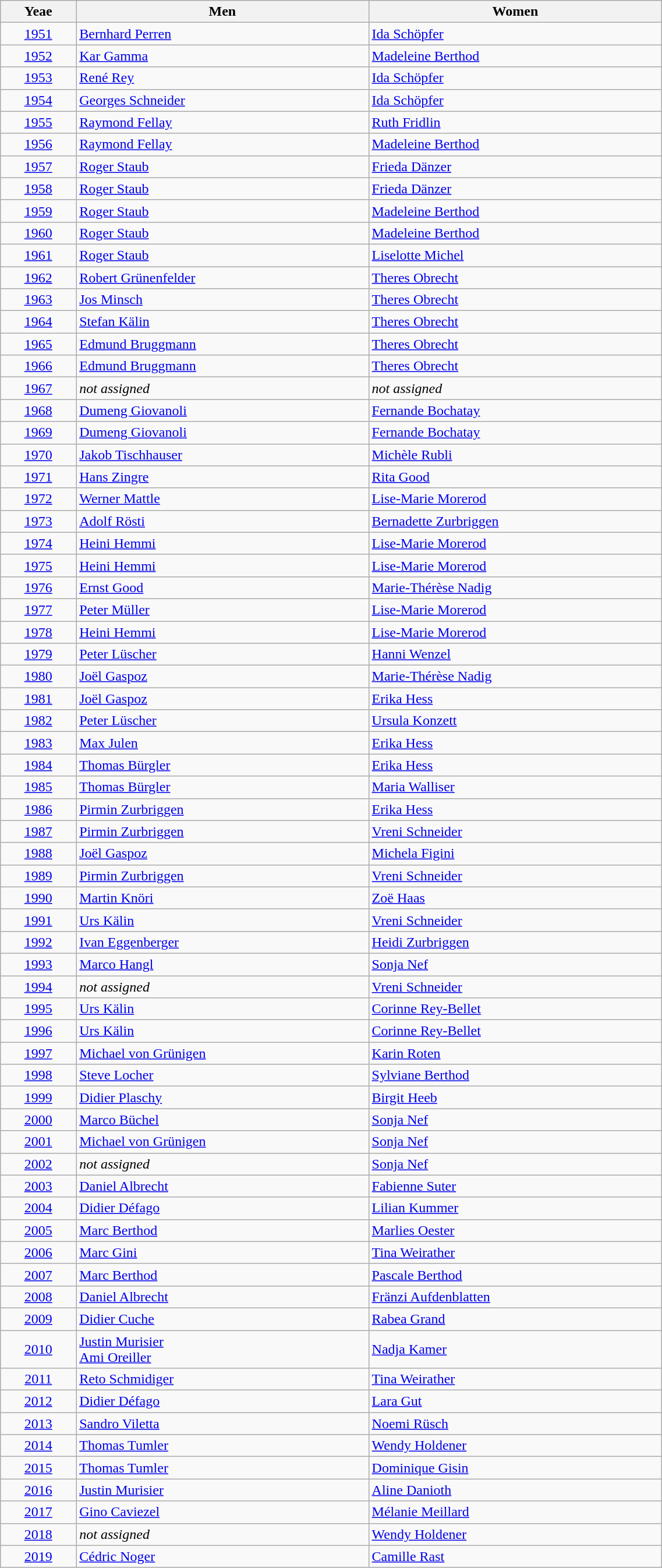<table class="wikitable sortable" width=60%>
<tr>
<th>Yeae</th>
<th>Men</th>
<th>Women</th>
</tr>
<tr>
<td align="center"><a href='#'>1951</a></td>
<td><a href='#'>Bernhard Perren</a></td>
<td><a href='#'>Ida Schöpfer</a></td>
</tr>
<tr>
<td align="center"><a href='#'>1952</a></td>
<td><a href='#'>Kar Gamma</a></td>
<td><a href='#'>Madeleine Berthod</a></td>
</tr>
<tr>
<td align="center"><a href='#'>1953</a></td>
<td><a href='#'>René Rey</a></td>
<td><a href='#'>Ida Schöpfer</a></td>
</tr>
<tr>
<td align="center"><a href='#'>1954</a></td>
<td><a href='#'>Georges Schneider</a></td>
<td><a href='#'>Ida Schöpfer</a></td>
</tr>
<tr>
<td align="center"><a href='#'>1955</a></td>
<td><a href='#'>Raymond Fellay</a></td>
<td><a href='#'>Ruth Fridlin</a></td>
</tr>
<tr>
<td align="center"><a href='#'>1956</a></td>
<td><a href='#'>Raymond Fellay</a></td>
<td><a href='#'>Madeleine Berthod</a></td>
</tr>
<tr>
<td align="center"><a href='#'>1957</a></td>
<td><a href='#'>Roger Staub</a></td>
<td><a href='#'>Frieda Dänzer</a></td>
</tr>
<tr>
<td align="center"><a href='#'>1958</a></td>
<td><a href='#'>Roger Staub</a></td>
<td><a href='#'>Frieda Dänzer</a></td>
</tr>
<tr>
<td align="center"><a href='#'>1959</a></td>
<td><a href='#'>Roger Staub</a></td>
<td><a href='#'>Madeleine Berthod</a></td>
</tr>
<tr>
<td align="center"><a href='#'>1960</a></td>
<td><a href='#'>Roger Staub</a></td>
<td><a href='#'>Madeleine Berthod</a></td>
</tr>
<tr>
<td align="center"><a href='#'>1961</a></td>
<td><a href='#'>Roger Staub</a></td>
<td><a href='#'>Liselotte Michel</a></td>
</tr>
<tr>
<td align="center"><a href='#'>1962</a></td>
<td><a href='#'>Robert Grünenfelder</a></td>
<td><a href='#'>Theres Obrecht</a></td>
</tr>
<tr>
<td align="center"><a href='#'>1963</a></td>
<td><a href='#'>Jos Minsch</a></td>
<td><a href='#'>Theres Obrecht</a></td>
</tr>
<tr>
<td align="center"><a href='#'>1964</a></td>
<td><a href='#'>Stefan Kälin</a></td>
<td><a href='#'>Theres Obrecht</a></td>
</tr>
<tr>
<td align="center"><a href='#'>1965</a></td>
<td><a href='#'>Edmund Bruggmann</a></td>
<td><a href='#'>Theres Obrecht</a></td>
</tr>
<tr>
<td align="center"><a href='#'>1966</a></td>
<td><a href='#'>Edmund Bruggmann</a></td>
<td><a href='#'>Theres Obrecht</a></td>
</tr>
<tr>
<td align="center"><a href='#'>1967</a></td>
<td><em>not assigned</em></td>
<td><em>not assigned</em></td>
</tr>
<tr>
<td align="center"><a href='#'>1968</a></td>
<td><a href='#'>Dumeng Giovanoli</a></td>
<td><a href='#'>Fernande Bochatay</a></td>
</tr>
<tr>
<td align="center"><a href='#'>1969</a></td>
<td><a href='#'>Dumeng Giovanoli</a></td>
<td><a href='#'>Fernande Bochatay</a></td>
</tr>
<tr>
<td align="center"><a href='#'>1970</a></td>
<td><a href='#'>Jakob Tischhauser</a></td>
<td><a href='#'>Michèle Rubli</a></td>
</tr>
<tr>
<td align="center"><a href='#'>1971</a></td>
<td><a href='#'>Hans Zingre</a></td>
<td><a href='#'>Rita Good</a></td>
</tr>
<tr>
<td align="center"><a href='#'>1972</a></td>
<td><a href='#'>Werner Mattle</a></td>
<td><a href='#'>Lise-Marie Morerod</a></td>
</tr>
<tr>
<td align="center"><a href='#'>1973</a></td>
<td><a href='#'>Adolf Rösti</a></td>
<td><a href='#'>Bernadette Zurbriggen</a></td>
</tr>
<tr>
<td align="center"><a href='#'>1974</a></td>
<td><a href='#'>Heini Hemmi</a></td>
<td><a href='#'>Lise-Marie Morerod</a></td>
</tr>
<tr>
<td align="center"><a href='#'>1975</a></td>
<td><a href='#'>Heini Hemmi</a></td>
<td><a href='#'>Lise-Marie Morerod</a></td>
</tr>
<tr>
<td align="center"><a href='#'>1976</a></td>
<td><a href='#'>Ernst Good</a></td>
<td><a href='#'>Marie-Thérèse Nadig</a></td>
</tr>
<tr>
<td align="center"><a href='#'>1977</a></td>
<td><a href='#'>Peter Müller</a></td>
<td><a href='#'>Lise-Marie Morerod</a></td>
</tr>
<tr>
<td align="center"><a href='#'>1978</a></td>
<td><a href='#'>Heini Hemmi</a></td>
<td><a href='#'>Lise-Marie Morerod</a></td>
</tr>
<tr>
<td align="center"><a href='#'>1979</a></td>
<td><a href='#'>Peter Lüscher</a></td>
<td><a href='#'>Hanni Wenzel</a> </td>
</tr>
<tr>
<td align="center"><a href='#'>1980</a></td>
<td><a href='#'>Joël Gaspoz</a></td>
<td><a href='#'>Marie-Thérèse Nadig</a></td>
</tr>
<tr>
<td align="center"><a href='#'>1981</a></td>
<td><a href='#'>Joël Gaspoz</a></td>
<td><a href='#'>Erika Hess</a></td>
</tr>
<tr>
<td align="center"><a href='#'>1982</a></td>
<td><a href='#'>Peter Lüscher</a></td>
<td><a href='#'>Ursula Konzett</a> </td>
</tr>
<tr>
<td align="center"><a href='#'>1983</a></td>
<td><a href='#'>Max Julen</a></td>
<td><a href='#'>Erika Hess</a></td>
</tr>
<tr>
<td align="center"><a href='#'>1984</a></td>
<td><a href='#'>Thomas Bürgler</a></td>
<td><a href='#'>Erika Hess</a></td>
</tr>
<tr>
<td align="center"><a href='#'>1985</a></td>
<td><a href='#'>Thomas Bürgler</a></td>
<td><a href='#'>Maria Walliser</a></td>
</tr>
<tr>
<td align="center"><a href='#'>1986</a></td>
<td><a href='#'>Pirmin Zurbriggen</a></td>
<td><a href='#'>Erika Hess</a></td>
</tr>
<tr>
<td align="center"><a href='#'>1987</a></td>
<td><a href='#'>Pirmin Zurbriggen</a></td>
<td><a href='#'>Vreni Schneider</a></td>
</tr>
<tr>
<td align="center"><a href='#'>1988</a></td>
<td><a href='#'>Joël Gaspoz</a></td>
<td><a href='#'>Michela Figini</a></td>
</tr>
<tr>
<td align="center"><a href='#'>1989</a></td>
<td><a href='#'>Pirmin Zurbriggen</a></td>
<td><a href='#'>Vreni Schneider</a></td>
</tr>
<tr>
<td align="center"><a href='#'>1990</a></td>
<td><a href='#'>Martin Knöri</a></td>
<td><a href='#'>Zoë Haas</a></td>
</tr>
<tr>
<td align="center"><a href='#'>1991</a></td>
<td><a href='#'>Urs Kälin</a></td>
<td><a href='#'>Vreni Schneider</a></td>
</tr>
<tr>
<td align="center"><a href='#'>1992</a></td>
<td><a href='#'>Ivan Eggenberger</a></td>
<td><a href='#'>Heidi Zurbriggen</a></td>
</tr>
<tr>
<td align="center"><a href='#'>1993</a></td>
<td><a href='#'>Marco Hangl</a></td>
<td><a href='#'>Sonja Nef</a></td>
</tr>
<tr>
<td align="center"><a href='#'>1994</a></td>
<td><em>not assigned</em></td>
<td><a href='#'>Vreni Schneider</a></td>
</tr>
<tr>
<td align="center"><a href='#'>1995</a></td>
<td><a href='#'>Urs Kälin</a></td>
<td><a href='#'>Corinne Rey-Bellet</a></td>
</tr>
<tr>
<td align="center"><a href='#'>1996</a></td>
<td><a href='#'>Urs Kälin</a></td>
<td><a href='#'>Corinne Rey-Bellet</a></td>
</tr>
<tr>
<td align="center"><a href='#'>1997</a></td>
<td><a href='#'>Michael von Grünigen</a></td>
<td><a href='#'>Karin Roten</a></td>
</tr>
<tr>
<td align="center"><a href='#'>1998</a></td>
<td><a href='#'>Steve Locher</a></td>
<td><a href='#'>Sylviane Berthod</a></td>
</tr>
<tr>
<td align="center"><a href='#'>1999</a></td>
<td><a href='#'>Didier Plaschy</a></td>
<td><a href='#'>Birgit Heeb</a> </td>
</tr>
<tr>
<td align="center"><a href='#'>2000</a></td>
<td><a href='#'>Marco Büchel</a> </td>
<td><a href='#'>Sonja Nef</a></td>
</tr>
<tr>
<td align="center"><a href='#'>2001</a></td>
<td><a href='#'>Michael von Grünigen</a></td>
<td><a href='#'>Sonja Nef</a></td>
</tr>
<tr>
<td align="center"><a href='#'>2002</a></td>
<td><em>not assigned</em></td>
<td><a href='#'>Sonja Nef</a></td>
</tr>
<tr>
<td align="center"><a href='#'>2003</a></td>
<td><a href='#'>Daniel Albrecht</a></td>
<td><a href='#'>Fabienne Suter</a></td>
</tr>
<tr>
<td align="center"><a href='#'>2004</a></td>
<td><a href='#'>Didier Défago</a></td>
<td><a href='#'>Lilian Kummer</a></td>
</tr>
<tr>
<td align="center"><a href='#'>2005</a></td>
<td><a href='#'>Marc Berthod</a></td>
<td><a href='#'>Marlies Oester</a></td>
</tr>
<tr>
<td align="center"><a href='#'>2006</a></td>
<td><a href='#'>Marc Gini</a></td>
<td><a href='#'>Tina Weirather</a> </td>
</tr>
<tr>
<td align="center"><a href='#'>2007</a></td>
<td><a href='#'>Marc Berthod</a></td>
<td><a href='#'>Pascale Berthod</a></td>
</tr>
<tr>
<td align="center"><a href='#'>2008</a></td>
<td><a href='#'>Daniel Albrecht</a></td>
<td><a href='#'>Fränzi Aufdenblatten</a></td>
</tr>
<tr>
<td align="center"><a href='#'>2009</a></td>
<td><a href='#'>Didier Cuche</a></td>
<td><a href='#'>Rabea Grand</a></td>
</tr>
<tr>
<td align="center"><a href='#'>2010</a></td>
<td><a href='#'>Justin Murisier</a> <br> <a href='#'>Ami Oreiller</a></td>
<td><a href='#'>Nadja Kamer</a></td>
</tr>
<tr>
<td align="center"><a href='#'>2011</a></td>
<td><a href='#'>Reto Schmidiger</a></td>
<td><a href='#'>Tina Weirather</a> </td>
</tr>
<tr>
<td align="center"><a href='#'>2012</a></td>
<td><a href='#'>Didier Défago</a></td>
<td><a href='#'>Lara Gut</a></td>
</tr>
<tr>
<td align="center"><a href='#'>2013</a></td>
<td><a href='#'>Sandro Viletta</a></td>
<td><a href='#'>Noemi Rüsch</a></td>
</tr>
<tr>
<td align="center"><a href='#'>2014</a></td>
<td><a href='#'>Thomas Tumler</a></td>
<td><a href='#'>Wendy Holdener</a></td>
</tr>
<tr>
<td align="center"><a href='#'>2015</a></td>
<td><a href='#'>Thomas Tumler</a></td>
<td><a href='#'>Dominique Gisin</a></td>
</tr>
<tr>
<td align="center"><a href='#'>2016</a></td>
<td><a href='#'>Justin Murisier</a></td>
<td><a href='#'>Aline Danioth</a></td>
</tr>
<tr>
<td align="center"><a href='#'>2017</a></td>
<td><a href='#'>Gino Caviezel</a></td>
<td><a href='#'>Mélanie Meillard</a></td>
</tr>
<tr>
<td align="center"><a href='#'>2018</a></td>
<td><em>not assigned</em></td>
<td><a href='#'>Wendy Holdener</a></td>
</tr>
<tr>
<td align="center"><a href='#'>2019</a></td>
<td><a href='#'>Cédric Noger</a></td>
<td><a href='#'>Camille Rast</a></td>
</tr>
</table>
